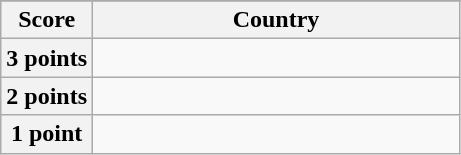<table class="wikitable">
<tr>
</tr>
<tr>
<th scope="col" width="20%">Score</th>
<th scope="col">Country</th>
</tr>
<tr>
<th scope="row">3 points</th>
<td></td>
</tr>
<tr>
<th scope="row">2 points</th>
<td></td>
</tr>
<tr>
<th scope="row">1 point</th>
<td></td>
</tr>
</table>
